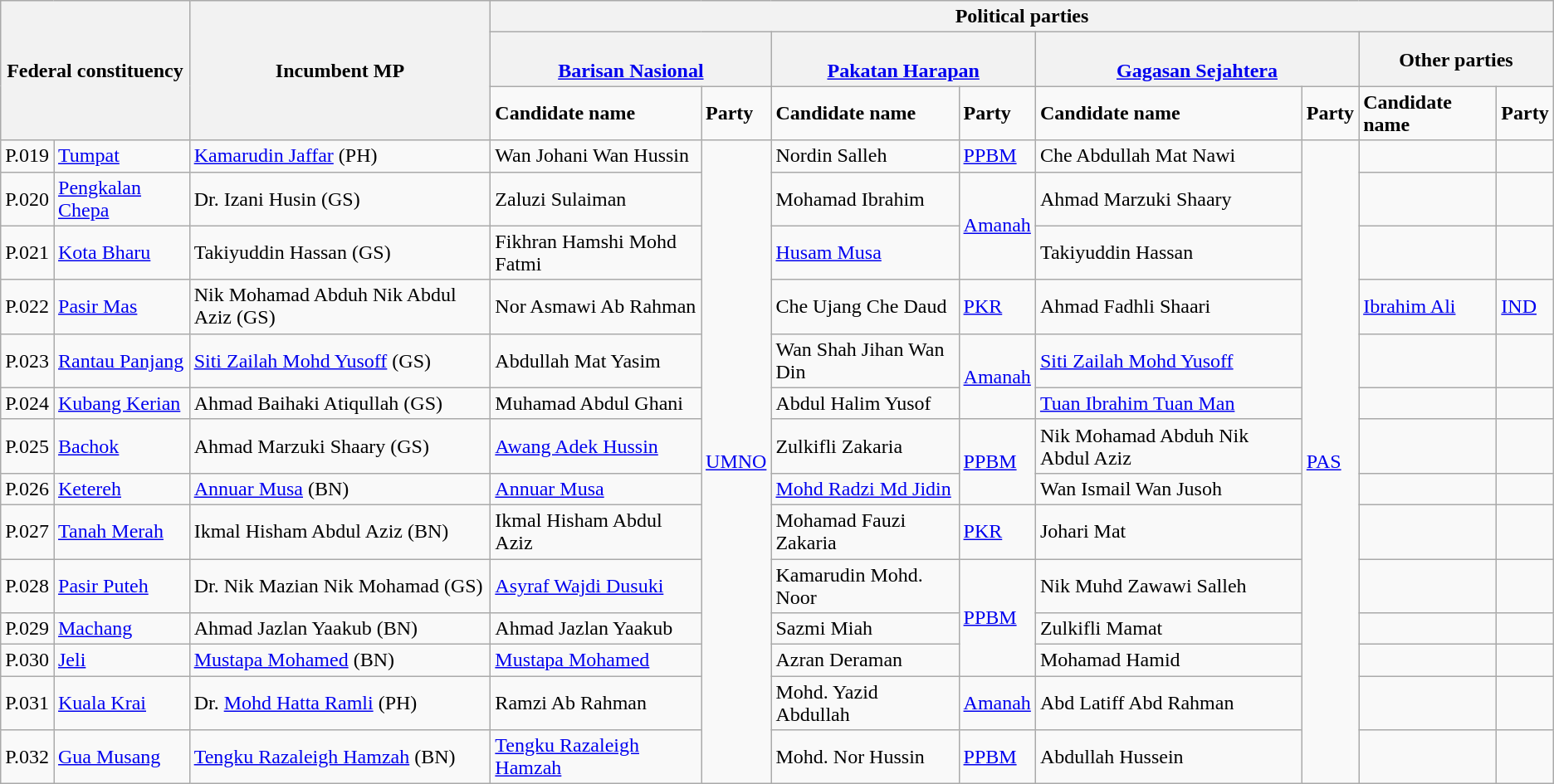<table class="wikitable mw-collapsible mw-collapsed">
<tr>
<th rowspan="3" colspan="2">Federal constituency</th>
<th rowspan="3">Incumbent MP</th>
<th colspan="8">Political parties</th>
</tr>
<tr>
<th colspan="2"><br><a href='#'>Barisan Nasional</a></th>
<th colspan="2"><br><a href='#'>Pakatan Harapan</a></th>
<th colspan="2"><br><a href='#'>Gagasan Sejahtera</a></th>
<th colspan="2">Other parties</th>
</tr>
<tr>
<td><strong>Candidate name</strong></td>
<td><strong>Party</strong></td>
<td><strong>Candidate name</strong></td>
<td><strong>Party</strong></td>
<td><strong>Candidate name</strong></td>
<td><strong>Party</strong></td>
<td><strong>Candidate name</strong></td>
<td><strong>Party</strong></td>
</tr>
<tr>
<td>P.019</td>
<td><a href='#'>Tumpat</a></td>
<td><a href='#'>Kamarudin Jaffar</a> (PH)</td>
<td>Wan Johani Wan Hussin</td>
<td rowspan="14"><a href='#'>UMNO</a></td>
<td>Nordin Salleh</td>
<td><a href='#'>PPBM</a></td>
<td>Che Abdullah Mat Nawi</td>
<td rowspan="14"><a href='#'>PAS</a></td>
<td></td>
<td></td>
</tr>
<tr>
<td>P.020</td>
<td><a href='#'>Pengkalan Chepa</a></td>
<td>Dr. Izani Husin (GS)</td>
<td>Zaluzi Sulaiman</td>
<td>Mohamad Ibrahim</td>
<td rowspan="2"><a href='#'>Amanah</a></td>
<td>Ahmad Marzuki Shaary</td>
<td></td>
<td></td>
</tr>
<tr>
<td>P.021</td>
<td><a href='#'>Kota Bharu</a></td>
<td>Takiyuddin Hassan (GS)</td>
<td>Fikhran Hamshi Mohd Fatmi</td>
<td><a href='#'>Husam Musa</a></td>
<td>Takiyuddin Hassan</td>
<td></td>
<td></td>
</tr>
<tr>
<td>P.022</td>
<td><a href='#'>Pasir Mas</a></td>
<td>Nik Mohamad Abduh Nik Abdul Aziz (GS)</td>
<td>Nor Asmawi Ab Rahman</td>
<td>Che Ujang Che Daud</td>
<td><a href='#'>PKR</a></td>
<td>Ahmad Fadhli Shaari</td>
<td><a href='#'>Ibrahim Ali</a></td>
<td><a href='#'>IND</a></td>
</tr>
<tr>
<td>P.023</td>
<td><a href='#'>Rantau Panjang</a></td>
<td><a href='#'>Siti Zailah Mohd Yusoff</a> (GS)</td>
<td>Abdullah Mat Yasim</td>
<td>Wan Shah Jihan Wan Din</td>
<td rowspan="2"><a href='#'>Amanah</a></td>
<td><a href='#'>Siti Zailah Mohd Yusoff</a></td>
<td></td>
<td></td>
</tr>
<tr>
<td>P.024</td>
<td><a href='#'>Kubang Kerian</a></td>
<td>Ahmad Baihaki Atiqullah (GS)</td>
<td>Muhamad Abdul Ghani</td>
<td>Abdul Halim Yusof</td>
<td><a href='#'>Tuan Ibrahim Tuan Man</a></td>
<td></td>
<td></td>
</tr>
<tr>
<td>P.025</td>
<td><a href='#'>Bachok</a></td>
<td>Ahmad Marzuki Shaary (GS)</td>
<td><a href='#'>Awang Adek Hussin</a></td>
<td>Zulkifli Zakaria</td>
<td rowspan="2"><a href='#'>PPBM</a></td>
<td>Nik Mohamad Abduh Nik Abdul Aziz</td>
<td></td>
<td></td>
</tr>
<tr>
<td>P.026</td>
<td><a href='#'>Ketereh</a></td>
<td><a href='#'>Annuar Musa</a> (BN)</td>
<td><a href='#'>Annuar Musa</a></td>
<td><a href='#'>Mohd Radzi Md Jidin</a></td>
<td>Wan Ismail Wan Jusoh</td>
<td></td>
<td></td>
</tr>
<tr>
<td>P.027</td>
<td><a href='#'>Tanah Merah</a></td>
<td>Ikmal Hisham Abdul Aziz (BN)</td>
<td>Ikmal Hisham Abdul Aziz</td>
<td>Mohamad Fauzi Zakaria</td>
<td><a href='#'>PKR</a></td>
<td>Johari Mat</td>
<td></td>
<td></td>
</tr>
<tr>
<td>P.028</td>
<td><a href='#'>Pasir Puteh</a></td>
<td>Dr. Nik Mazian Nik Mohamad (GS)</td>
<td><a href='#'>Asyraf Wajdi Dusuki</a></td>
<td>Kamarudin Mohd. Noor</td>
<td rowspan="3"><a href='#'>PPBM</a></td>
<td>Nik Muhd Zawawi Salleh</td>
<td></td>
<td></td>
</tr>
<tr>
<td>P.029</td>
<td><a href='#'>Machang</a></td>
<td>Ahmad Jazlan Yaakub (BN)</td>
<td>Ahmad Jazlan Yaakub</td>
<td>Sazmi Miah</td>
<td>Zulkifli Mamat</td>
<td></td>
<td></td>
</tr>
<tr>
<td>P.030</td>
<td><a href='#'>Jeli</a></td>
<td><a href='#'>Mustapa Mohamed</a> (BN)</td>
<td><a href='#'>Mustapa Mohamed</a></td>
<td>Azran Deraman</td>
<td>Mohamad Hamid</td>
<td></td>
<td></td>
</tr>
<tr>
<td>P.031</td>
<td><a href='#'>Kuala Krai</a></td>
<td>Dr. <a href='#'>Mohd Hatta Ramli</a> (PH)</td>
<td>Ramzi Ab Rahman</td>
<td>Mohd. Yazid Abdullah</td>
<td><a href='#'>Amanah</a></td>
<td>Abd Latiff Abd Rahman</td>
<td></td>
<td></td>
</tr>
<tr>
<td>P.032</td>
<td><a href='#'>Gua Musang</a></td>
<td><a href='#'>Tengku Razaleigh Hamzah</a> (BN)</td>
<td><a href='#'>Tengku Razaleigh Hamzah</a></td>
<td>Mohd. Nor Hussin</td>
<td><a href='#'>PPBM</a></td>
<td>Abdullah Hussein</td>
<td></td>
<td></td>
</tr>
</table>
